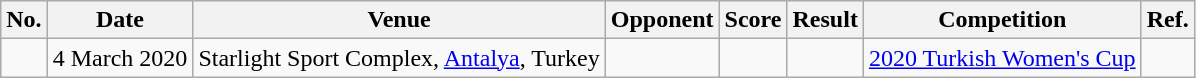<table class="wikitable">
<tr>
<th>No.</th>
<th>Date</th>
<th>Venue</th>
<th>Opponent</th>
<th>Score</th>
<th>Result</th>
<th>Competition</th>
<th>Ref.</th>
</tr>
<tr>
<td></td>
<td>4 March 2020</td>
<td>Starlight Sport Complex, <a href='#'>Antalya</a>, Turkey</td>
<td></td>
<td></td>
<td></td>
<td><a href='#'>2020 Turkish Women's Cup</a></td>
<td></td>
</tr>
</table>
